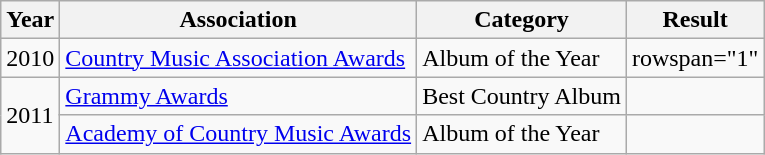<table class="wikitable plainrowheaders">
<tr>
<th>Year</th>
<th>Association</th>
<th>Category</th>
<th>Result</th>
</tr>
<tr>
<td rowspan="1">2010</td>
<td rowspan="1"><a href='#'>Country Music Association Awards</a></td>
<td>Album of the Year</td>
<td>rowspan="1" </td>
</tr>
<tr>
<td rowspan=2>2011</td>
<td><a href='#'>Grammy Awards</a></td>
<td>Best Country Album</td>
<td></td>
</tr>
<tr>
<td><a href='#'>Academy of Country Music Awards</a></td>
<td>Album of the Year</td>
<td></td>
</tr>
</table>
